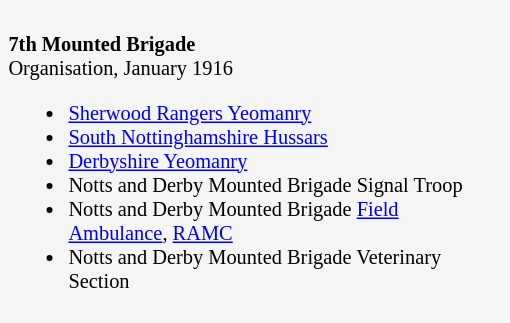<table class="toccolours" style="float: left; margin-left: 1em; margin-right: 1em; font-size: 85%; background:whitesmoke; color:black; width:25em; max-width: 50%;" cellspacing="5">
<tr>
<td style="text-align: left;"><br><strong>7th Mounted Brigade</strong><br>Organisation, January 1916<ul><li><a href='#'>Sherwood Rangers Yeomanry</a></li><li><a href='#'>South Nottinghamshire Hussars</a></li><li><a href='#'>Derbyshire Yeomanry</a></li><li>Notts and Derby Mounted Brigade Signal Troop</li><li>Notts and Derby Mounted Brigade <a href='#'>Field Ambulance</a>, <a href='#'>RAMC</a></li><li>Notts and Derby Mounted Brigade Veterinary Section</li></ul></td>
</tr>
</table>
